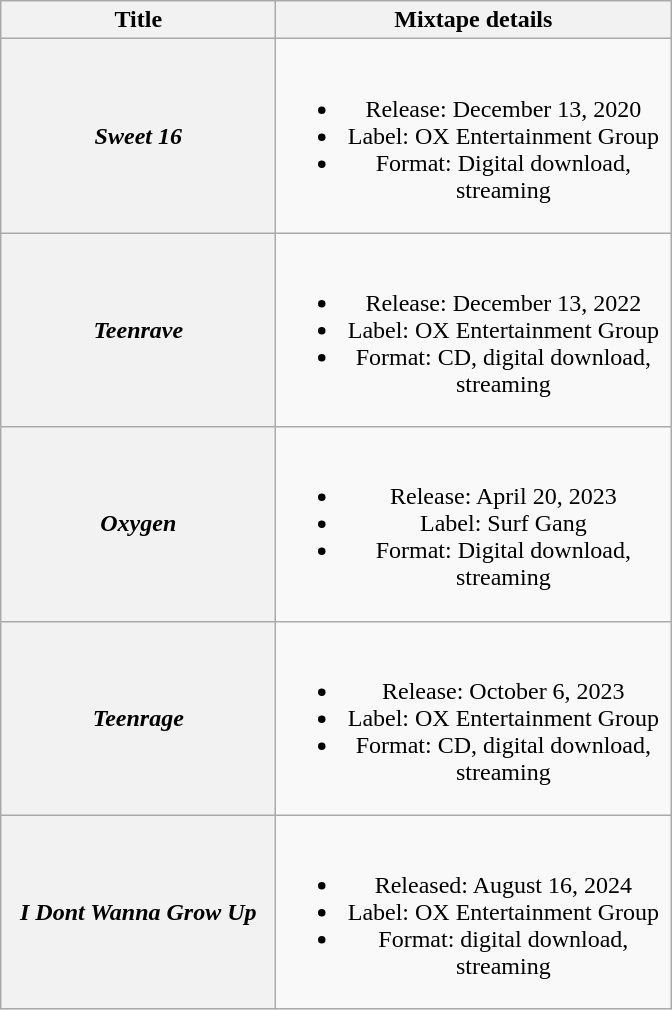<table class="wikitable plainrowheaders" style="text-align: center;">
<tr>
<th scope="col" style="width:11em;">Title</th>
<th scope="col" style="width:16em;">Mixtape details</th>
</tr>
<tr>
<th scope="row"><em>Sweet 16</em></th>
<td><br><ul><li>Release: December 13, 2020</li><li>Label: OX Entertainment Group</li><li>Format: Digital download, streaming</li></ul></td>
</tr>
<tr>
<th scope="row"><em>Teenrave</em></th>
<td><br><ul><li>Release: December 13, 2022</li><li>Label: OX Entertainment Group</li><li>Format: CD, digital download, streaming</li></ul></td>
</tr>
<tr>
<th scope="row"><em>Oxygen</em><br></th>
<td><br><ul><li>Release: April 20, 2023</li><li>Label: Surf Gang</li><li>Format: Digital download, streaming</li></ul></td>
</tr>
<tr>
<th scope="row"><em>Teenrage</em></th>
<td><br><ul><li>Release: October 6, 2023</li><li>Label: OX Entertainment Group</li><li>Format: CD, digital download, streaming</li></ul></td>
</tr>
<tr>
<th scope="row"><em>I Dont Wanna Grow Up</em></th>
<td><br><ul><li>Released: August 16, 2024</li><li>Label: OX Entertainment Group</li><li>Format: digital download, streaming</li></ul></td>
</tr>
</table>
